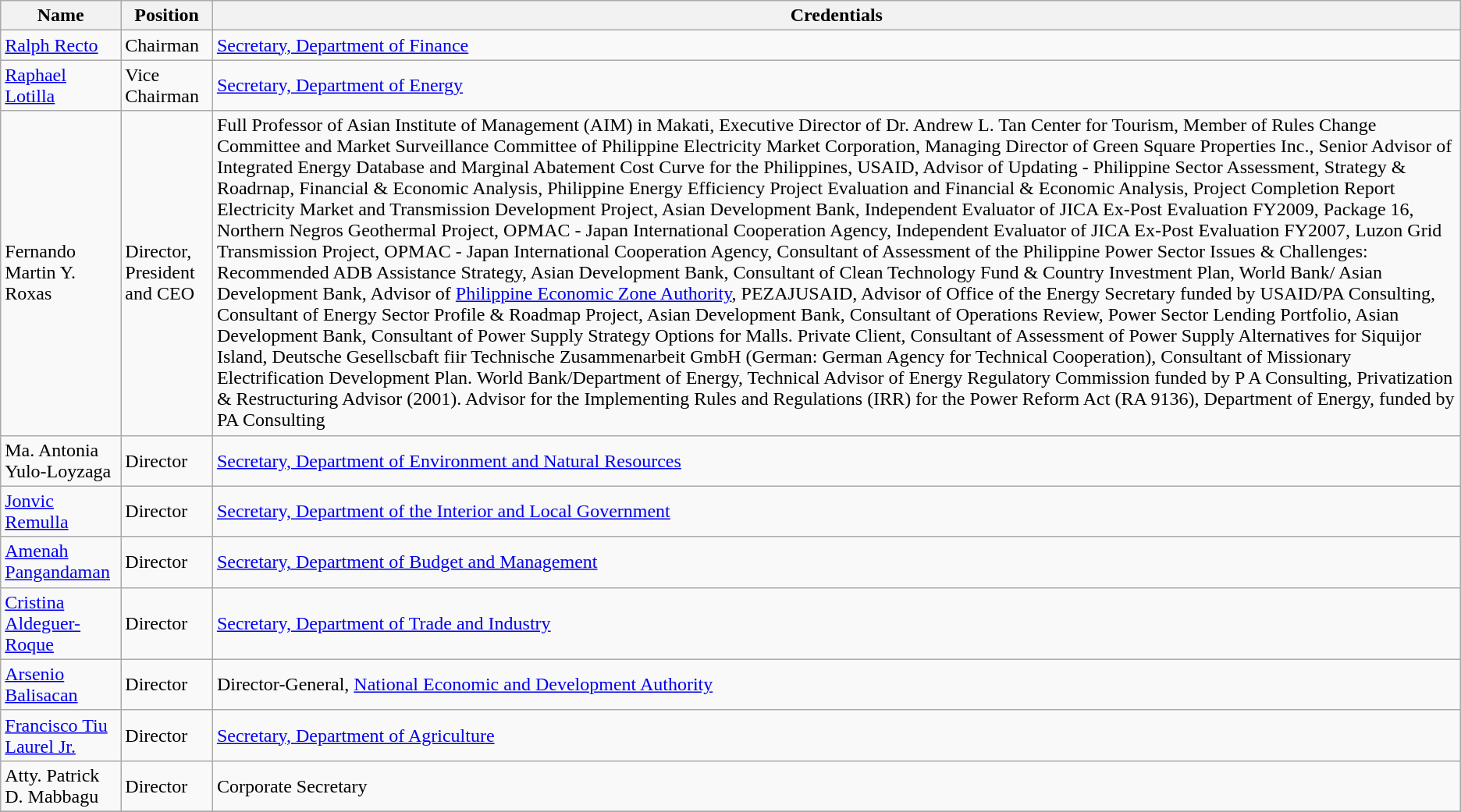<table class="wikitable">
<tr>
<th>Name</th>
<th>Position</th>
<th>Credentials</th>
</tr>
<tr>
<td><a href='#'>Ralph Recto</a></td>
<td>Chairman</td>
<td><a href='#'>Secretary, Department of Finance</a></td>
</tr>
<tr>
<td><a href='#'>Raphael Lotilla</a></td>
<td>Vice Chairman</td>
<td><a href='#'>Secretary, Department of Energy</a></td>
</tr>
<tr>
<td>Fernando Martin Y. Roxas</td>
<td>Director, President and CEO</td>
<td>Full Professor of Asian Institute of Management (AIM) in Makati, Executive Director of Dr. Andrew L. Tan Center for Tourism, Member of Rules Change Committee and Market Surveillance Committee of Philippine Electricity Market Corporation, Managing Director of Green Square Properties Inc., Senior Advisor of Integrated Energy Database and Marginal Abatement Cost Curve for the Philippines, USAID, Advisor of Updating - Philippine Sector Assessment, Strategy & Roadrnap, Financial & Economic Analysis, Philippine Energy Efficiency Project Evaluation and Financial & Economic Analysis, Project Completion Report Electricity Market and Transmission Development Project, Asian Development Bank, Independent Evaluator of JICA Ex-Post Evaluation FY2009, Package 16, Northern Negros Geothermal Project, OPMAC - Japan International Cooperation Agency, Independent Evaluator of JICA Ex-Post Evaluation FY2007, Luzon Grid Transmission Project, OPMAC - Japan International Cooperation Agency, Consultant of Assessment of the Philippine Power Sector Issues & Challenges: Recommended ADB Assistance Strategy, Asian Development Bank, Consultant of Clean Technology Fund & Country Investment Plan, World Bank/ Asian Development Bank, Advisor of <a href='#'>Philippine Economic Zone Authority</a>, PEZAJUSAID, Advisor of Office of the Energy Secretary funded by USAID/PA Consulting, Consultant of Energy Sector Profile & Roadmap Project, Asian Development Bank, Consultant of Operations Review, Power Sector Lending Portfolio, Asian Development Bank, Consultant of Power Supply Strategy Options for Malls. Private Client, Consultant of Assessment of Power Supply Alternatives for Siquijor Island, Deutsche Gesellscbaft fiir Technische Zusammenarbeit GmbH (German: German Agency for Technical Cooperation), Consultant of Missionary Electrification Development Plan. World Bank/Department of Energy, Technical Advisor of Energy Regulatory Commission funded by P A Consulting, Privatization & Restructuring Advisor (2001). Advisor for the Implementing Rules and Regulations (IRR) for the Power Reform Act (RA 9136), Department of Energy, funded by PA Consulting</td>
</tr>
<tr>
<td>Ma. Antonia Yulo-Loyzaga</td>
<td>Director</td>
<td><a href='#'>Secretary, Department of Environment and Natural Resources</a></td>
</tr>
<tr>
<td><a href='#'>Jonvic Remulla</a></td>
<td>Director</td>
<td><a href='#'>Secretary, Department of the Interior and Local Government</a></td>
</tr>
<tr>
<td><a href='#'>Amenah Pangandaman</a></td>
<td>Director</td>
<td><a href='#'>Secretary, Department of Budget and Management</a></td>
</tr>
<tr>
<td><a href='#'>Cristina Aldeguer-Roque</a></td>
<td>Director</td>
<td><a href='#'>Secretary, Department of Trade and Industry</a></td>
</tr>
<tr>
<td><a href='#'>Arsenio Balisacan</a></td>
<td>Director</td>
<td>Director-General, <a href='#'>National Economic and Development Authority</a></td>
</tr>
<tr>
<td><a href='#'>Francisco Tiu Laurel Jr.</a></td>
<td>Director</td>
<td><a href='#'>Secretary, Department of Agriculture</a></td>
</tr>
<tr>
<td>Atty. Patrick D. Mabbagu</td>
<td>Director</td>
<td>Corporate Secretary</td>
</tr>
<tr>
</tr>
</table>
